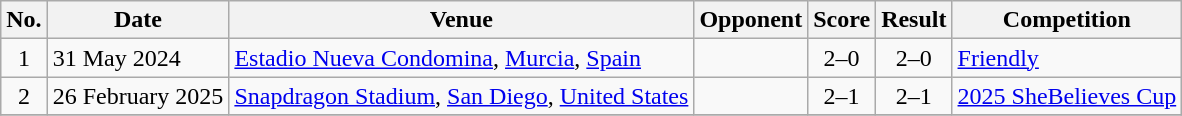<table class="wikitable sortable">
<tr>
<th scope="col">No.</th>
<th scope="col">Date</th>
<th scope="col">Venue</th>
<th scope="col">Opponent</th>
<th scope="col">Score</th>
<th scope="col">Result</th>
<th scope="col">Competition</th>
</tr>
<tr>
<td style="text-align:center">1</td>
<td>31 May 2024</td>
<td><a href='#'>Estadio Nueva Condomina</a>, <a href='#'>Murcia</a>, <a href='#'>Spain</a></td>
<td></td>
<td style="text-align:center">2–0</td>
<td style="text-align:center">2–0</td>
<td><a href='#'>Friendly</a></td>
</tr>
<tr>
<td style="text-align:center">2</td>
<td>26 February 2025</td>
<td><a href='#'>Snapdragon Stadium</a>, <a href='#'>San Diego</a>, <a href='#'>United States</a></td>
<td></td>
<td style="text-align:center">2–1</td>
<td style="text-align:center">2–1</td>
<td><a href='#'>2025 SheBelieves Cup</a></td>
</tr>
<tr>
</tr>
</table>
